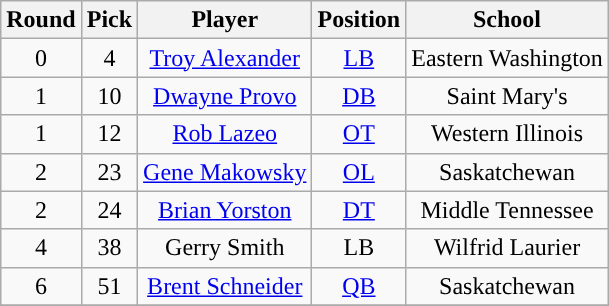<table class="wikitable">
<tr>
<th scope="col">Round</th>
<th scope="col">Pick</th>
<th scope="col">Player</th>
<th scope="col">Position</th>
<th scope="col">School</th>
</tr>
<tr align="center">
<td align=center>0</td>
<td>4</td>
<td><a href='#'>Troy Alexander</a></td>
<td><a href='#'>LB</a></td>
<td>Eastern Washington</td>
</tr>
<tr align="center">
<td align=center>1</td>
<td>10</td>
<td><a href='#'>Dwayne Provo</a></td>
<td><a href='#'>DB</a></td>
<td>Saint Mary's</td>
</tr>
<tr align="center">
<td align=center>1</td>
<td>12</td>
<td><a href='#'>Rob Lazeo</a></td>
<td><a href='#'>OT</a></td>
<td>Western Illinois</td>
</tr>
<tr align="center">
<td align=center>2</td>
<td>23</td>
<td><a href='#'>Gene Makowsky</a></td>
<td><a href='#'>OL</a></td>
<td>Saskatchewan</td>
</tr>
<tr align="center">
<td align=center>2</td>
<td>24</td>
<td><a href='#'>Brian Yorston</a></td>
<td><a href='#'>DT</a></td>
<td>Middle Tennessee</td>
</tr>
<tr align="center">
<td align=center>4</td>
<td>38</td>
<td>Gerry Smith</td>
<td>LB</td>
<td>Wilfrid Laurier</td>
</tr>
<tr align="center">
<td align=center>6</td>
<td>51</td>
<td><a href='#'>Brent Schneider</a></td>
<td><a href='#'>QB</a></td>
<td>Saskatchewan</td>
</tr>
<tr>
</tr>
</table>
